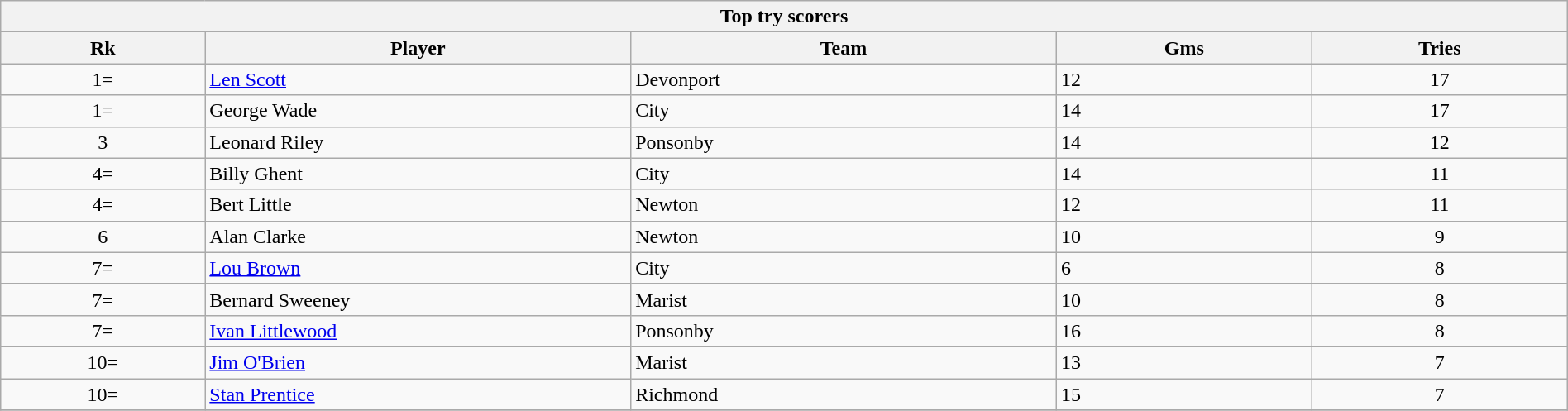<table class="wikitable collapsible sortable" style="text-align:left; font-size:100%; width:100%;">
<tr>
<th colspan="100%">Top try scorers</th>
</tr>
<tr>
<th style="width:12%;">Rk</th>
<th style="width:25%;">Player</th>
<th style="width:25%;">Team</th>
<th style="width:15%;">Gms</th>
<th style="width:15%;">Tries<br></th>
</tr>
<tr>
<td style="text-align:center;">1=</td>
<td><a href='#'>Len Scott</a></td>
<td>Devonport</td>
<td>12</td>
<td style="text-align:center;">17</td>
</tr>
<tr>
<td style="text-align:center;">1=</td>
<td>George Wade</td>
<td>City</td>
<td>14</td>
<td style="text-align:center;">17</td>
</tr>
<tr>
<td style="text-align:center;">3</td>
<td>Leonard Riley</td>
<td>Ponsonby</td>
<td>14</td>
<td style="text-align:center;">12</td>
</tr>
<tr>
<td style="text-align:center;">4=</td>
<td>Billy Ghent</td>
<td>City</td>
<td>14</td>
<td style="text-align:center;">11</td>
</tr>
<tr>
<td style="text-align:center;">4=</td>
<td>Bert Little</td>
<td>Newton</td>
<td>12</td>
<td style="text-align:center;">11</td>
</tr>
<tr>
<td style="text-align:center;">6</td>
<td>Alan Clarke</td>
<td>Newton</td>
<td>10</td>
<td style="text-align:center;">9</td>
</tr>
<tr>
<td style="text-align:center;">7=</td>
<td><a href='#'>Lou Brown</a></td>
<td>City</td>
<td>6</td>
<td style="text-align:center;">8</td>
</tr>
<tr>
<td style="text-align:center;">7=</td>
<td>Bernard Sweeney</td>
<td>Marist</td>
<td>10</td>
<td style="text-align:center;">8</td>
</tr>
<tr>
<td style="text-align:center;">7=</td>
<td><a href='#'>Ivan Littlewood</a></td>
<td>Ponsonby</td>
<td>16</td>
<td style="text-align:center;">8</td>
</tr>
<tr>
<td style="text-align:center;">10=</td>
<td><a href='#'>Jim O'Brien</a></td>
<td>Marist</td>
<td>13</td>
<td style="text-align:center;">7</td>
</tr>
<tr>
<td style="text-align:center;">10=</td>
<td><a href='#'>Stan Prentice</a></td>
<td>Richmond</td>
<td>15</td>
<td style="text-align:center;">7</td>
</tr>
<tr>
</tr>
</table>
